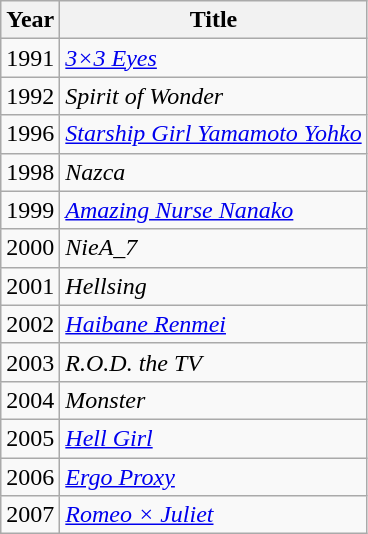<table class="wikitable sortable">
<tr>
<th scope="col">Year</th>
<th scope="col">Title</th>
</tr>
<tr>
<td>1991</td>
<td><em><a href='#'>3×3 Eyes</a></em></td>
</tr>
<tr>
<td>1992</td>
<td><em>Spirit of Wonder</em></td>
</tr>
<tr>
<td>1996</td>
<td><em><a href='#'>Starship Girl Yamamoto Yohko</a></em></td>
</tr>
<tr>
<td>1998</td>
<td><em>Nazca</em></td>
</tr>
<tr>
<td>1999</td>
<td><em><a href='#'>Amazing Nurse Nanako</a></em></td>
</tr>
<tr>
<td>2000</td>
<td><em>NieA_7</em></td>
</tr>
<tr>
<td>2001</td>
<td><em>Hellsing</em></td>
</tr>
<tr>
<td>2002</td>
<td><em><a href='#'>Haibane Renmei</a></em></td>
</tr>
<tr>
<td>2003</td>
<td><em>R.O.D. the TV</em></td>
</tr>
<tr>
<td>2004</td>
<td><em>Monster</em></td>
</tr>
<tr>
<td>2005</td>
<td><em><a href='#'>Hell Girl</a></em></td>
</tr>
<tr>
<td>2006</td>
<td><em><a href='#'>Ergo Proxy</a></em></td>
</tr>
<tr>
<td>2007</td>
<td><em><a href='#'>Romeo × Juliet</a></em></td>
</tr>
</table>
